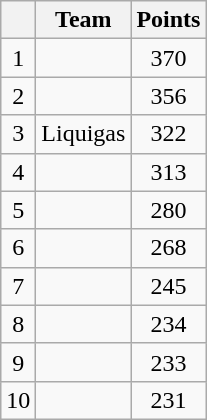<table class="wikitable">
<tr>
<th></th>
<th>Team</th>
<th>Points</th>
</tr>
<tr>
<td style="text-align:center;">1</td>
<td></td>
<td style="text-align:center;">370</td>
</tr>
<tr>
<td style="text-align:center;">2</td>
<td></td>
<td style="text-align:center;">356</td>
</tr>
<tr>
<td style="text-align:center;">3</td>
<td>Liquigas</td>
<td style="text-align:center;">322</td>
</tr>
<tr>
<td style="text-align:center;">4</td>
<td></td>
<td style="text-align:center;">313</td>
</tr>
<tr>
<td style="text-align:center;">5</td>
<td></td>
<td style="text-align:center;">280</td>
</tr>
<tr>
<td style="text-align:center;">6</td>
<td></td>
<td style="text-align:center;">268</td>
</tr>
<tr>
<td style="text-align:center;">7</td>
<td></td>
<td style="text-align:center;">245</td>
</tr>
<tr>
<td style="text-align:center;">8</td>
<td></td>
<td style="text-align:center;">234</td>
</tr>
<tr>
<td style="text-align:center;">9</td>
<td></td>
<td style="text-align:center;">233</td>
</tr>
<tr>
<td style="text-align:center;">10</td>
<td></td>
<td style="text-align:center;">231</td>
</tr>
</table>
